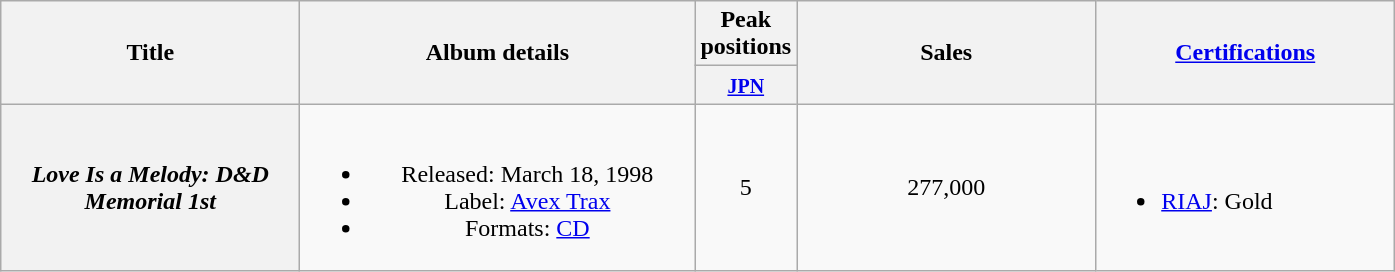<table class="wikitable plainrowheaders" style="text-align:center;">
<tr>
<th style="width:12em;" rowspan="2">Title</th>
<th style="width:16em;" rowspan="2">Album details</th>
<th colspan="1">Peak positions</th>
<th style="width:12em;" rowspan="2">Sales</th>
<th style="width:12em;" rowspan="2"><a href='#'>Certifications</a></th>
</tr>
<tr>
<th style="width:2.5em;"><small><a href='#'>JPN</a></small><br></th>
</tr>
<tr>
<th scope="row"><em>Love Is a Melody: D&D Memorial 1st</em></th>
<td><br><ul><li>Released: March 18, 1998</li><li>Label: <a href='#'>Avex Trax</a></li><li>Formats: <a href='#'>CD</a></li></ul></td>
<td>5</td>
<td>277,000</td>
<td align="left"><br><ul><li><a href='#'>RIAJ</a>: Gold</li></ul></td>
</tr>
</table>
